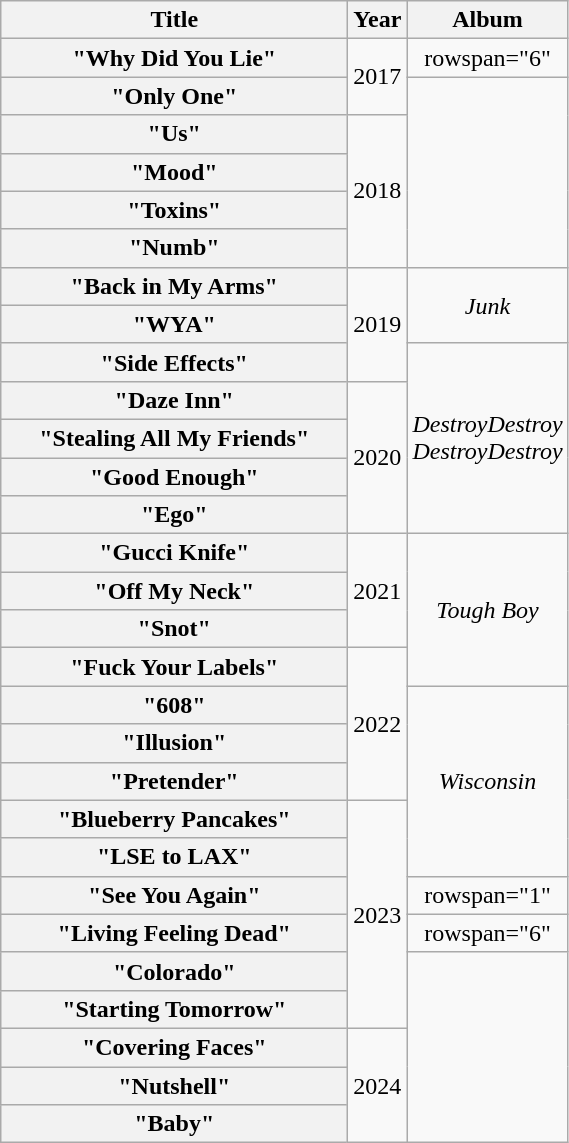<table class="wikitable plainrowheaders" style="text-align:center;" border="1">
<tr>
<th scope="col" style="width:14em;">Title</th>
<th scope="col" style="width:1em;">Year</th>
<th scope="col">Album</th>
</tr>
<tr>
<th scope="row">"Why Did You Lie"</th>
<td rowspan="2">2017</td>
<td>rowspan="6" </td>
</tr>
<tr>
<th scope="row">"Only One"</th>
</tr>
<tr>
<th scope="row">"Us"</th>
<td rowspan="4">2018</td>
</tr>
<tr>
<th scope="row">"Mood"</th>
</tr>
<tr>
<th scope="row">"Toxins"</th>
</tr>
<tr>
<th scope="row">"Numb"</th>
</tr>
<tr>
<th scope="row">"Back in My Arms"</th>
<td rowspan="3">2019</td>
<td rowspan="2"><em>Junk</em></td>
</tr>
<tr>
<th scope="row">"WYA"</th>
</tr>
<tr>
<th scope="row">"Side Effects"</th>
<td rowspan="5"><em>DestroyDestroy<br>DestroyDestroy</em></td>
</tr>
<tr>
<th scope="row">"Daze Inn"</th>
<td rowspan="4">2020</td>
</tr>
<tr>
<th scope="row">"Stealing All My Friends"</th>
</tr>
<tr>
<th scope="row">"Good Enough"</th>
</tr>
<tr>
<th scope="row">"Ego"<br></th>
</tr>
<tr>
<th scope="row">"Gucci Knife"<br></th>
<td rowspan="3">2021</td>
<td rowspan="4"><em>Tough Boy</em></td>
</tr>
<tr>
<th scope="row">"Off My Neck"</th>
</tr>
<tr>
<th scope="row">"Snot"<br></th>
</tr>
<tr>
<th scope="row">"Fuck Your Labels"</th>
<td rowspan="4">2022</td>
</tr>
<tr>
<th scope="row">"608"</th>
<td rowspan="5"><em>Wisconsin</em></td>
</tr>
<tr>
<th scope="row">"Illusion"</th>
</tr>
<tr>
<th scope="row">"Pretender"</th>
</tr>
<tr>
<th scope="row">"Blueberry Pancakes"</th>
<td rowspan="6">2023</td>
</tr>
<tr>
<th scope="row">"LSE to LAX"</th>
</tr>
<tr>
<th scope="row">"See You Again"<br></th>
<td>rowspan="1" </td>
</tr>
<tr>
<th scope="row">"Living Feeling Dead"</th>
<td>rowspan="6" </td>
</tr>
<tr>
<th scope="row">"Colorado"<br></th>
</tr>
<tr>
<th scope="row">"Starting Tomorrow"</th>
</tr>
<tr>
<th scope="row">"Covering Faces"</th>
<td rowspan="3">2024</td>
</tr>
<tr>
<th scope="row">"Nutshell"</th>
</tr>
<tr>
<th scope="row">"Baby"</th>
</tr>
</table>
